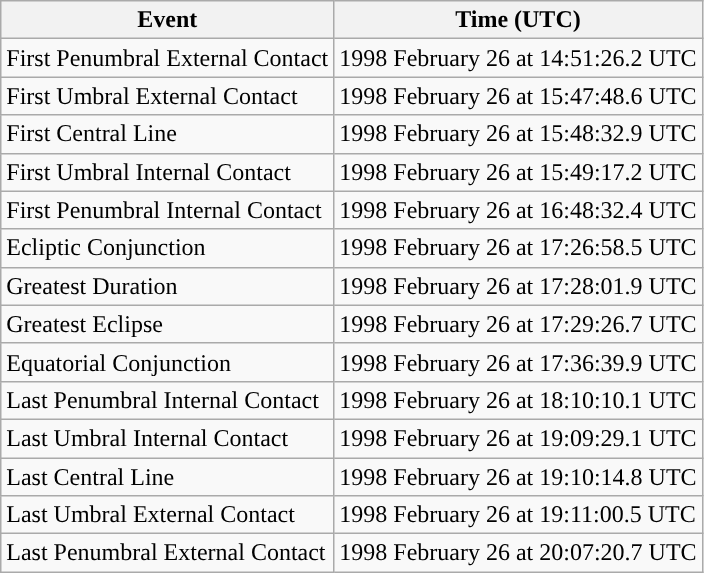<table class="wikitable">
<tr>
<th>Event</th>
<th>Time (UTC)</th>
</tr>
<tr>
<td>First Penumbral External Contact</td>
<td>1998 February 26 at 14:51:26.2 UTC</td>
</tr>
<tr>
<td>First Umbral External Contact</td>
<td>1998 February 26 at 15:47:48.6 UTC</td>
</tr>
<tr>
<td>First Central Line</td>
<td>1998 February 26 at 15:48:32.9 UTC</td>
</tr>
<tr>
<td>First Umbral Internal Contact</td>
<td>1998 February 26 at 15:49:17.2 UTC</td>
</tr>
<tr>
<td>First Penumbral Internal Contact</td>
<td>1998 February 26 at 16:48:32.4 UTC</td>
</tr>
<tr>
<td>Ecliptic Conjunction</td>
<td>1998 February 26 at 17:26:58.5 UTC</td>
</tr>
<tr>
<td>Greatest Duration</td>
<td>1998 February 26 at 17:28:01.9 UTC</td>
</tr>
<tr>
<td>Greatest Eclipse</td>
<td>1998 February 26 at 17:29:26.7 UTC</td>
</tr>
<tr>
<td>Equatorial Conjunction</td>
<td>1998 February 26 at 17:36:39.9 UTC</td>
</tr>
<tr>
<td>Last Penumbral Internal Contact</td>
<td>1998 February 26 at 18:10:10.1 UTC</td>
</tr>
<tr>
<td>Last Umbral Internal Contact</td>
<td>1998 February 26 at 19:09:29.1 UTC</td>
</tr>
<tr>
<td>Last Central Line</td>
<td>1998 February 26 at 19:10:14.8 UTC</td>
</tr>
<tr>
<td>Last Umbral External Contact</td>
<td>1998 February 26 at 19:11:00.5 UTC</td>
</tr>
<tr>
<td>Last Penumbral External Contact</td>
<td>1998 February 26 at 20:07:20.7 UTC</td>
</tr>
</table>
